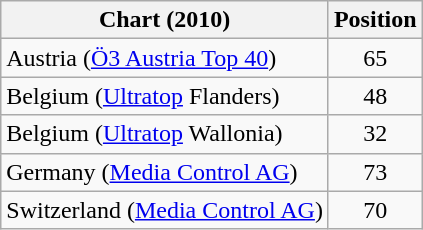<table class="wikitable sortable">
<tr>
<th>Chart (2010)</th>
<th>Position</th>
</tr>
<tr>
<td>Austria (<a href='#'>Ö3 Austria Top 40</a>)</td>
<td style="text-align:center;">65</td>
</tr>
<tr>
<td>Belgium (<a href='#'>Ultratop</a> Flanders)</td>
<td style="text-align:center;">48</td>
</tr>
<tr>
<td>Belgium (<a href='#'>Ultratop</a> Wallonia)</td>
<td style="text-align:center;">32</td>
</tr>
<tr>
<td>Germany (<a href='#'>Media Control AG</a>)</td>
<td style="text-align:center;">73</td>
</tr>
<tr>
<td>Switzerland (<a href='#'>Media Control AG</a>)</td>
<td style="text-align:center;">70</td>
</tr>
</table>
